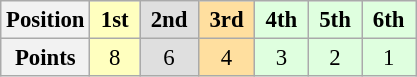<table class="wikitable" style="font-size:95%; text-align:center">
<tr>
<th>Position</th>
<td style="background:#ffffbf;"> <strong>1st</strong> </td>
<td style="background:#dfdfdf;"> <strong>2nd</strong> </td>
<td style="background:#ffdf9f;"> <strong>3rd</strong> </td>
<td style="background:#dfffdf;"> <strong>4th</strong> </td>
<td style="background:#dfffdf;"> <strong>5th</strong> </td>
<td style="background:#dfffdf;"> <strong>6th</strong> </td>
</tr>
<tr>
<th>Points</th>
<td style="background:#ffffbf;">8</td>
<td style="background:#dfdfdf;">6</td>
<td style="background:#ffdf9f;">4</td>
<td style="background:#dfffdf;">3</td>
<td style="background:#dfffdf;">2</td>
<td style="background:#dfffdf;">1</td>
</tr>
</table>
